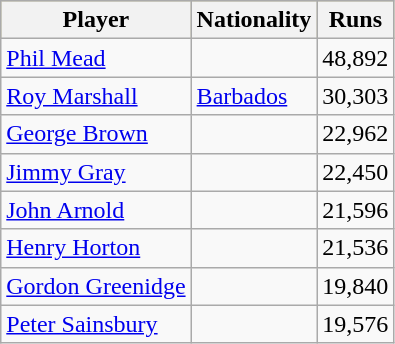<table class="wikitable">
<tr style="background:#bdb76b;">
<th>Player</th>
<th>Nationality</th>
<th>Runs</th>
</tr>
<tr>
<td><a href='#'>Phil Mead</a></td>
<td></td>
<td>48,892</td>
</tr>
<tr>
<td><a href='#'>Roy Marshall</a></td>
<td> <a href='#'>Barbados</a></td>
<td>30,303</td>
</tr>
<tr>
<td><a href='#'>George Brown</a></td>
<td></td>
<td>22,962</td>
</tr>
<tr>
<td><a href='#'>Jimmy Gray</a></td>
<td></td>
<td>22,450</td>
</tr>
<tr>
<td><a href='#'>John Arnold</a></td>
<td></td>
<td>21,596</td>
</tr>
<tr>
<td><a href='#'>Henry Horton</a></td>
<td></td>
<td>21,536</td>
</tr>
<tr>
<td><a href='#'>Gordon Greenidge</a></td>
<td></td>
<td>19,840</td>
</tr>
<tr>
<td><a href='#'>Peter Sainsbury</a></td>
<td></td>
<td>19,576</td>
</tr>
</table>
